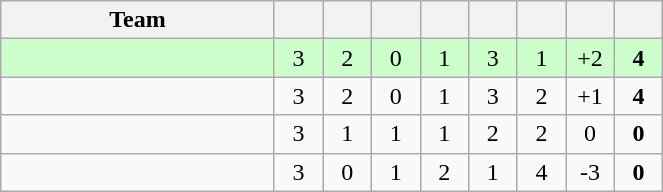<table class="wikitable" style="text-align: center;">
<tr>
<th width=175>Team</th>
<th width=25></th>
<th width=25></th>
<th width=25></th>
<th width=25></th>
<th width=25></th>
<th width=25></th>
<th width=25></th>
<th width=25></th>
</tr>
<tr bgcolor=ccffcc>
<td style="text-align:left;"></td>
<td>3</td>
<td>2</td>
<td>0</td>
<td>1</td>
<td>3</td>
<td>1</td>
<td>+2</td>
<td><strong>4</strong></td>
</tr>
<tr>
<td style="text-align:left;"></td>
<td>3</td>
<td>2</td>
<td>0</td>
<td>1</td>
<td>3</td>
<td>2</td>
<td>+1</td>
<td><strong>4</strong></td>
</tr>
<tr>
<td style="text-align:left;"></td>
<td>3</td>
<td>1</td>
<td>1</td>
<td>1</td>
<td>2</td>
<td>2</td>
<td>0</td>
<td><strong>0</strong></td>
</tr>
<tr>
<td style="text-align:left;"></td>
<td>3</td>
<td>0</td>
<td>1</td>
<td>2</td>
<td>1</td>
<td>4</td>
<td>-3</td>
<td><strong>0</strong></td>
</tr>
</table>
